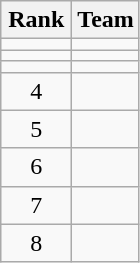<table class="wikitable" style="text-align: center;">
<tr>
<th width=40>Rank</th>
<th>Team</th>
</tr>
<tr>
<td></td>
<td align="left"></td>
</tr>
<tr>
<td></td>
<td align="left"></td>
</tr>
<tr>
<td></td>
<td align="left"></td>
</tr>
<tr>
<td>4</td>
<td align="left"></td>
</tr>
<tr>
<td>5</td>
<td align="left"></td>
</tr>
<tr>
<td>6</td>
<td align="left"></td>
</tr>
<tr>
<td>7</td>
<td align="left"></td>
</tr>
<tr>
<td>8</td>
<td align="left"></td>
</tr>
</table>
